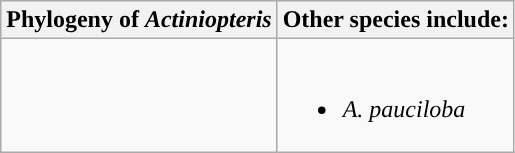<table class="wikitable">
<tr>
<th colspan=1>Phylogeny of <em>Actiniopteris</em></th>
<th colspan=1>Other species include:</th>
</tr>
<tr>
<td style="vertical-align:top"><br></td>
<td><br><ul><li><em>A. pauciloba</em> </li></ul></td>
</tr>
</table>
